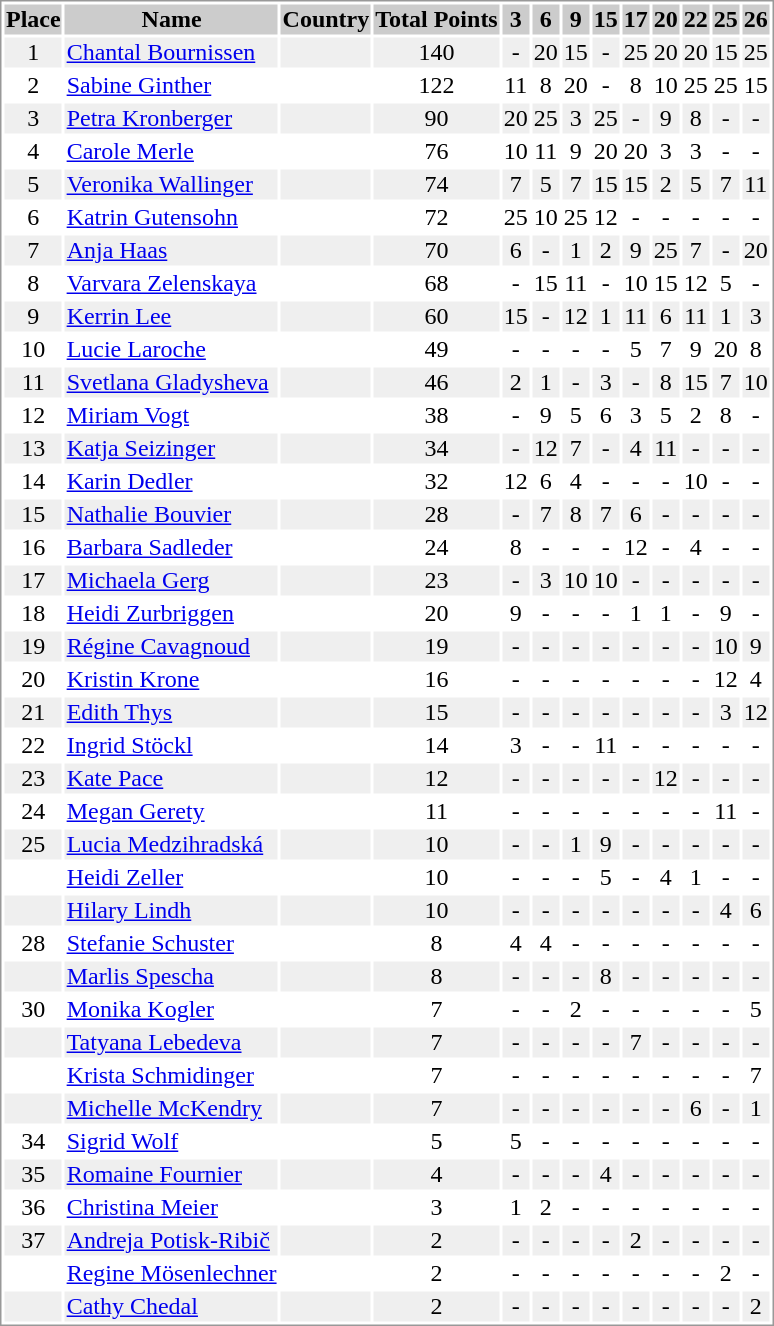<table border="0" style="border: 1px solid #999; background-color:#FFFFFF; text-align:center">
<tr align="center" bgcolor="#CCCCCC">
<th>Place</th>
<th>Name</th>
<th>Country</th>
<th>Total Points</th>
<th>3</th>
<th>6</th>
<th>9</th>
<th>15</th>
<th>17</th>
<th>20</th>
<th>22</th>
<th>25</th>
<th>26</th>
</tr>
<tr bgcolor="#EFEFEF">
<td>1</td>
<td align="left"><a href='#'>Chantal Bournissen</a></td>
<td align="left"></td>
<td>140</td>
<td>-</td>
<td>20</td>
<td>15</td>
<td>-</td>
<td>25</td>
<td>20</td>
<td>20</td>
<td>15</td>
<td>25</td>
</tr>
<tr>
<td>2</td>
<td align="left"><a href='#'>Sabine Ginther</a></td>
<td align="left"></td>
<td>122</td>
<td>11</td>
<td>8</td>
<td>20</td>
<td>-</td>
<td>8</td>
<td>10</td>
<td>25</td>
<td>25</td>
<td>15</td>
</tr>
<tr bgcolor="#EFEFEF">
<td>3</td>
<td align="left"><a href='#'>Petra Kronberger</a></td>
<td align="left"></td>
<td>90</td>
<td>20</td>
<td>25</td>
<td>3</td>
<td>25</td>
<td>-</td>
<td>9</td>
<td>8</td>
<td>-</td>
<td>-</td>
</tr>
<tr>
<td>4</td>
<td align="left"><a href='#'>Carole Merle</a></td>
<td align="left"></td>
<td>76</td>
<td>10</td>
<td>11</td>
<td>9</td>
<td>20</td>
<td>20</td>
<td>3</td>
<td>3</td>
<td>-</td>
<td>-</td>
</tr>
<tr bgcolor="#EFEFEF">
<td>5</td>
<td align="left"><a href='#'>Veronika Wallinger</a></td>
<td align="left"></td>
<td>74</td>
<td>7</td>
<td>5</td>
<td>7</td>
<td>15</td>
<td>15</td>
<td>2</td>
<td>5</td>
<td>7</td>
<td>11</td>
</tr>
<tr>
<td>6</td>
<td align="left"><a href='#'>Katrin Gutensohn</a></td>
<td align="left"></td>
<td>72</td>
<td>25</td>
<td>10</td>
<td>25</td>
<td>12</td>
<td>-</td>
<td>-</td>
<td>-</td>
<td>-</td>
<td>-</td>
</tr>
<tr bgcolor="#EFEFEF">
<td>7</td>
<td align="left"><a href='#'>Anja Haas</a></td>
<td align="left"></td>
<td>70</td>
<td>6</td>
<td>-</td>
<td>1</td>
<td>2</td>
<td>9</td>
<td>25</td>
<td>7</td>
<td>-</td>
<td>20</td>
</tr>
<tr>
<td>8</td>
<td align="left"><a href='#'>Varvara Zelenskaya</a></td>
<td align="left"></td>
<td>68</td>
<td>-</td>
<td>15</td>
<td>11</td>
<td>-</td>
<td>10</td>
<td>15</td>
<td>12</td>
<td>5</td>
<td>-</td>
</tr>
<tr bgcolor="#EFEFEF">
<td>9</td>
<td align="left"><a href='#'>Kerrin Lee</a></td>
<td align="left"></td>
<td>60</td>
<td>15</td>
<td>-</td>
<td>12</td>
<td>1</td>
<td>11</td>
<td>6</td>
<td>11</td>
<td>1</td>
<td>3</td>
</tr>
<tr>
<td>10</td>
<td align="left"><a href='#'>Lucie Laroche</a></td>
<td align="left"></td>
<td>49</td>
<td>-</td>
<td>-</td>
<td>-</td>
<td>-</td>
<td>5</td>
<td>7</td>
<td>9</td>
<td>20</td>
<td>8</td>
</tr>
<tr bgcolor="#EFEFEF">
<td>11</td>
<td align="left"><a href='#'>Svetlana Gladysheva</a></td>
<td align="left"></td>
<td>46</td>
<td>2</td>
<td>1</td>
<td>-</td>
<td>3</td>
<td>-</td>
<td>8</td>
<td>15</td>
<td>7</td>
<td>10</td>
</tr>
<tr>
<td>12</td>
<td align="left"><a href='#'>Miriam Vogt</a></td>
<td align="left"></td>
<td>38</td>
<td>-</td>
<td>9</td>
<td>5</td>
<td>6</td>
<td>3</td>
<td>5</td>
<td>2</td>
<td>8</td>
<td>-</td>
</tr>
<tr bgcolor="#EFEFEF">
<td>13</td>
<td align="left"><a href='#'>Katja Seizinger</a></td>
<td align="left"></td>
<td>34</td>
<td>-</td>
<td>12</td>
<td>7</td>
<td>-</td>
<td>4</td>
<td>11</td>
<td>-</td>
<td>-</td>
<td>-</td>
</tr>
<tr>
<td>14</td>
<td align="left"><a href='#'>Karin Dedler</a></td>
<td align="left"></td>
<td>32</td>
<td>12</td>
<td>6</td>
<td>4</td>
<td>-</td>
<td>-</td>
<td>-</td>
<td>10</td>
<td>-</td>
<td>-</td>
</tr>
<tr bgcolor="#EFEFEF">
<td>15</td>
<td align="left"><a href='#'>Nathalie Bouvier</a></td>
<td align="left"></td>
<td>28</td>
<td>-</td>
<td>7</td>
<td>8</td>
<td>7</td>
<td>6</td>
<td>-</td>
<td>-</td>
<td>-</td>
<td>-</td>
</tr>
<tr>
<td>16</td>
<td align="left"><a href='#'>Barbara Sadleder</a></td>
<td align="left"></td>
<td>24</td>
<td>8</td>
<td>-</td>
<td>-</td>
<td>-</td>
<td>12</td>
<td>-</td>
<td>4</td>
<td>-</td>
<td>-</td>
</tr>
<tr bgcolor="#EFEFEF">
<td>17</td>
<td align="left"><a href='#'>Michaela Gerg</a></td>
<td align="left"></td>
<td>23</td>
<td>-</td>
<td>3</td>
<td>10</td>
<td>10</td>
<td>-</td>
<td>-</td>
<td>-</td>
<td>-</td>
<td>-</td>
</tr>
<tr>
<td>18</td>
<td align="left"><a href='#'>Heidi Zurbriggen</a></td>
<td align="left"></td>
<td>20</td>
<td>9</td>
<td>-</td>
<td>-</td>
<td>-</td>
<td>1</td>
<td>1</td>
<td>-</td>
<td>9</td>
<td>-</td>
</tr>
<tr bgcolor="#EFEFEF">
<td>19</td>
<td align="left"><a href='#'>Régine Cavagnoud</a></td>
<td align="left"></td>
<td>19</td>
<td>-</td>
<td>-</td>
<td>-</td>
<td>-</td>
<td>-</td>
<td>-</td>
<td>-</td>
<td>10</td>
<td>9</td>
</tr>
<tr>
<td>20</td>
<td align="left"><a href='#'>Kristin Krone</a></td>
<td align="left"></td>
<td>16</td>
<td>-</td>
<td>-</td>
<td>-</td>
<td>-</td>
<td>-</td>
<td>-</td>
<td>-</td>
<td>12</td>
<td>4</td>
</tr>
<tr bgcolor="#EFEFEF">
<td>21</td>
<td align="left"><a href='#'>Edith Thys</a></td>
<td align="left"></td>
<td>15</td>
<td>-</td>
<td>-</td>
<td>-</td>
<td>-</td>
<td>-</td>
<td>-</td>
<td>-</td>
<td>3</td>
<td>12</td>
</tr>
<tr>
<td>22</td>
<td align="left"><a href='#'>Ingrid Stöckl</a></td>
<td align="left"></td>
<td>14</td>
<td>3</td>
<td>-</td>
<td>-</td>
<td>11</td>
<td>-</td>
<td>-</td>
<td>-</td>
<td>-</td>
<td>-</td>
</tr>
<tr bgcolor="#EFEFEF">
<td>23</td>
<td align="left"><a href='#'>Kate Pace</a></td>
<td align="left"></td>
<td>12</td>
<td>-</td>
<td>-</td>
<td>-</td>
<td>-</td>
<td>-</td>
<td>12</td>
<td>-</td>
<td>-</td>
<td>-</td>
</tr>
<tr>
<td>24</td>
<td align="left"><a href='#'>Megan Gerety</a></td>
<td align="left"></td>
<td>11</td>
<td>-</td>
<td>-</td>
<td>-</td>
<td>-</td>
<td>-</td>
<td>-</td>
<td>-</td>
<td>11</td>
<td>-</td>
</tr>
<tr bgcolor="#EFEFEF">
<td>25</td>
<td align="left"><a href='#'>Lucia Medzihradská</a></td>
<td align="left"></td>
<td>10</td>
<td>-</td>
<td>-</td>
<td>1</td>
<td>9</td>
<td>-</td>
<td>-</td>
<td>-</td>
<td>-</td>
<td>-</td>
</tr>
<tr>
<td></td>
<td align="left"><a href='#'>Heidi Zeller</a></td>
<td align="left"></td>
<td>10</td>
<td>-</td>
<td>-</td>
<td>-</td>
<td>5</td>
<td>-</td>
<td>4</td>
<td>1</td>
<td>-</td>
<td>-</td>
</tr>
<tr bgcolor="#EFEFEF">
<td></td>
<td align="left"><a href='#'>Hilary Lindh</a></td>
<td align="left"></td>
<td>10</td>
<td>-</td>
<td>-</td>
<td>-</td>
<td>-</td>
<td>-</td>
<td>-</td>
<td>-</td>
<td>4</td>
<td>6</td>
</tr>
<tr>
<td>28</td>
<td align="left"><a href='#'>Stefanie Schuster</a></td>
<td align="left"></td>
<td>8</td>
<td>4</td>
<td>4</td>
<td>-</td>
<td>-</td>
<td>-</td>
<td>-</td>
<td>-</td>
<td>-</td>
<td>-</td>
</tr>
<tr bgcolor="#EFEFEF">
<td></td>
<td align="left"><a href='#'>Marlis Spescha</a></td>
<td align="left"></td>
<td>8</td>
<td>-</td>
<td>-</td>
<td>-</td>
<td>8</td>
<td>-</td>
<td>-</td>
<td>-</td>
<td>-</td>
<td>-</td>
</tr>
<tr>
<td>30</td>
<td align="left"><a href='#'>Monika Kogler</a></td>
<td align="left"></td>
<td>7</td>
<td>-</td>
<td>-</td>
<td>2</td>
<td>-</td>
<td>-</td>
<td>-</td>
<td>-</td>
<td>-</td>
<td>5</td>
</tr>
<tr bgcolor="#EFEFEF">
<td></td>
<td align="left"><a href='#'>Tatyana Lebedeva</a></td>
<td align="left"></td>
<td>7</td>
<td>-</td>
<td>-</td>
<td>-</td>
<td>-</td>
<td>7</td>
<td>-</td>
<td>-</td>
<td>-</td>
<td>-</td>
</tr>
<tr>
<td></td>
<td align="left"><a href='#'>Krista Schmidinger</a></td>
<td align="left"></td>
<td>7</td>
<td>-</td>
<td>-</td>
<td>-</td>
<td>-</td>
<td>-</td>
<td>-</td>
<td>-</td>
<td>-</td>
<td>7</td>
</tr>
<tr bgcolor="#EFEFEF">
<td></td>
<td align="left"><a href='#'>Michelle McKendry</a></td>
<td align="left"></td>
<td>7</td>
<td>-</td>
<td>-</td>
<td>-</td>
<td>-</td>
<td>-</td>
<td>-</td>
<td>6</td>
<td>-</td>
<td>1</td>
</tr>
<tr>
<td>34</td>
<td align="left"><a href='#'>Sigrid Wolf</a></td>
<td align="left"></td>
<td>5</td>
<td>5</td>
<td>-</td>
<td>-</td>
<td>-</td>
<td>-</td>
<td>-</td>
<td>-</td>
<td>-</td>
<td>-</td>
</tr>
<tr bgcolor="#EFEFEF">
<td>35</td>
<td align="left"><a href='#'>Romaine Fournier</a></td>
<td align="left"></td>
<td>4</td>
<td>-</td>
<td>-</td>
<td>-</td>
<td>4</td>
<td>-</td>
<td>-</td>
<td>-</td>
<td>-</td>
<td>-</td>
</tr>
<tr>
<td>36</td>
<td align="left"><a href='#'>Christina Meier</a></td>
<td align="left"></td>
<td>3</td>
<td>1</td>
<td>2</td>
<td>-</td>
<td>-</td>
<td>-</td>
<td>-</td>
<td>-</td>
<td>-</td>
<td>-</td>
</tr>
<tr bgcolor="#EFEFEF">
<td>37</td>
<td align="left"><a href='#'>Andreja Potisk-Ribič</a></td>
<td align="left"></td>
<td>2</td>
<td>-</td>
<td>-</td>
<td>-</td>
<td>-</td>
<td>2</td>
<td>-</td>
<td>-</td>
<td>-</td>
<td>-</td>
</tr>
<tr>
<td></td>
<td align="left"><a href='#'>Regine Mösenlechner</a></td>
<td align="left"></td>
<td>2</td>
<td>-</td>
<td>-</td>
<td>-</td>
<td>-</td>
<td>-</td>
<td>-</td>
<td>-</td>
<td>2</td>
<td>-</td>
</tr>
<tr bgcolor="#EFEFEF">
<td></td>
<td align="left"><a href='#'>Cathy Chedal</a></td>
<td align="left"></td>
<td>2</td>
<td>-</td>
<td>-</td>
<td>-</td>
<td>-</td>
<td>-</td>
<td>-</td>
<td>-</td>
<td>-</td>
<td>2</td>
</tr>
</table>
